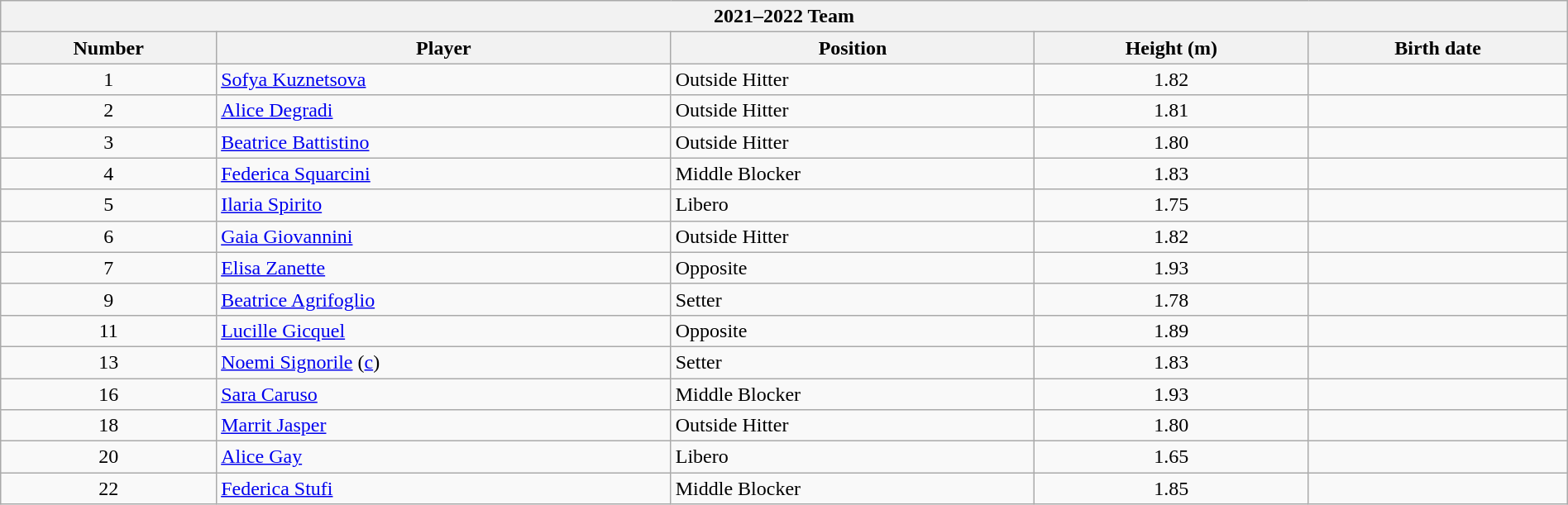<table class="wikitable collapsible collapsed" style="width:100%;">
<tr>
<th colspan=5><strong>2021–2022 Team</strong></th>
</tr>
<tr>
<th>Number</th>
<th>Player</th>
<th>Position</th>
<th>Height (m)</th>
<th>Birth date</th>
</tr>
<tr>
<td align=center>1</td>
<td> <a href='#'>Sofya Kuznetsova</a></td>
<td>Outside Hitter</td>
<td align=center>1.82</td>
<td></td>
</tr>
<tr>
<td align=center>2</td>
<td> <a href='#'>Alice Degradi</a></td>
<td>Outside Hitter</td>
<td align=center>1.81</td>
<td></td>
</tr>
<tr>
<td align=center>3</td>
<td> <a href='#'>Beatrice Battistino</a></td>
<td>Outside Hitter</td>
<td align=center>1.80</td>
<td></td>
</tr>
<tr>
<td align=center>4</td>
<td> <a href='#'>Federica Squarcini</a></td>
<td>Middle Blocker</td>
<td align=center>1.83</td>
<td></td>
</tr>
<tr>
<td align=center>5</td>
<td> <a href='#'>Ilaria Spirito</a></td>
<td>Libero</td>
<td align=center>1.75</td>
<td></td>
</tr>
<tr>
<td align=center>6</td>
<td> <a href='#'>Gaia Giovannini</a></td>
<td>Outside Hitter</td>
<td align=center>1.82</td>
<td></td>
</tr>
<tr>
<td align=center>7</td>
<td> <a href='#'>Elisa Zanette</a></td>
<td>Opposite</td>
<td align=center>1.93</td>
<td></td>
</tr>
<tr>
<td align=center>9</td>
<td> <a href='#'>Beatrice Agrifoglio</a></td>
<td>Setter</td>
<td align=center>1.78</td>
<td></td>
</tr>
<tr>
<td align=center>11</td>
<td> <a href='#'>Lucille Gicquel</a></td>
<td>Opposite</td>
<td align=center>1.89</td>
<td></td>
</tr>
<tr>
<td align=center>13</td>
<td> <a href='#'>Noemi Signorile</a> (<a href='#'>c</a>)</td>
<td>Setter</td>
<td align=center>1.83</td>
<td></td>
</tr>
<tr>
<td align=center>16</td>
<td> <a href='#'>Sara Caruso</a></td>
<td>Middle Blocker</td>
<td align=center>1.93</td>
<td></td>
</tr>
<tr>
<td align=center>18</td>
<td> <a href='#'>Marrit Jasper</a></td>
<td>Outside Hitter</td>
<td align=center>1.80</td>
<td></td>
</tr>
<tr>
<td align=center>20</td>
<td> <a href='#'>Alice Gay</a></td>
<td>Libero</td>
<td align=center>1.65</td>
<td></td>
</tr>
<tr>
<td align=center>22</td>
<td> <a href='#'>Federica Stufi</a></td>
<td>Middle Blocker</td>
<td align=center>1.85</td>
<td></td>
</tr>
</table>
